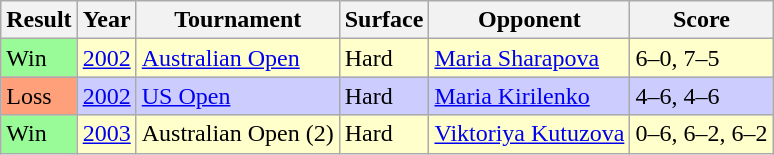<table class="sortable wikitable">
<tr>
<th>Result</th>
<th>Year</th>
<th>Tournament</th>
<th>Surface</th>
<th>Opponent</th>
<th class="unsortable">Score</th>
</tr>
<tr style=background:#ffc>
<td bgcolor=98FB98>Win</td>
<td><a href='#'>2002</a></td>
<td><a href='#'>Australian Open</a></td>
<td>Hard</td>
<td> <a href='#'>Maria Sharapova</a></td>
<td>6–0, 7–5</td>
</tr>
<tr style=background:#ccf>
<td bgcolor=FFA07A>Loss</td>
<td><a href='#'>2002</a></td>
<td><a href='#'>US Open</a></td>
<td>Hard</td>
<td> <a href='#'>Maria Kirilenko</a></td>
<td>4–6, 4–6</td>
</tr>
<tr style=background:#ffc>
<td bgcolor=98FB98>Win</td>
<td><a href='#'>2003</a></td>
<td>Australian Open (2)</td>
<td>Hard</td>
<td> <a href='#'>Viktoriya Kutuzova</a></td>
<td>0–6, 6–2, 6–2</td>
</tr>
</table>
